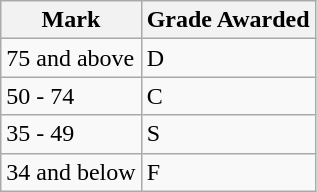<table class="wikitable">
<tr>
<th>Mark</th>
<th>Grade Awarded</th>
</tr>
<tr>
<td>75 and above</td>
<td>D</td>
</tr>
<tr>
<td>50 - 74</td>
<td>C</td>
</tr>
<tr>
<td>35 - 49</td>
<td>S</td>
</tr>
<tr>
<td>34 and below</td>
<td>F</td>
</tr>
</table>
